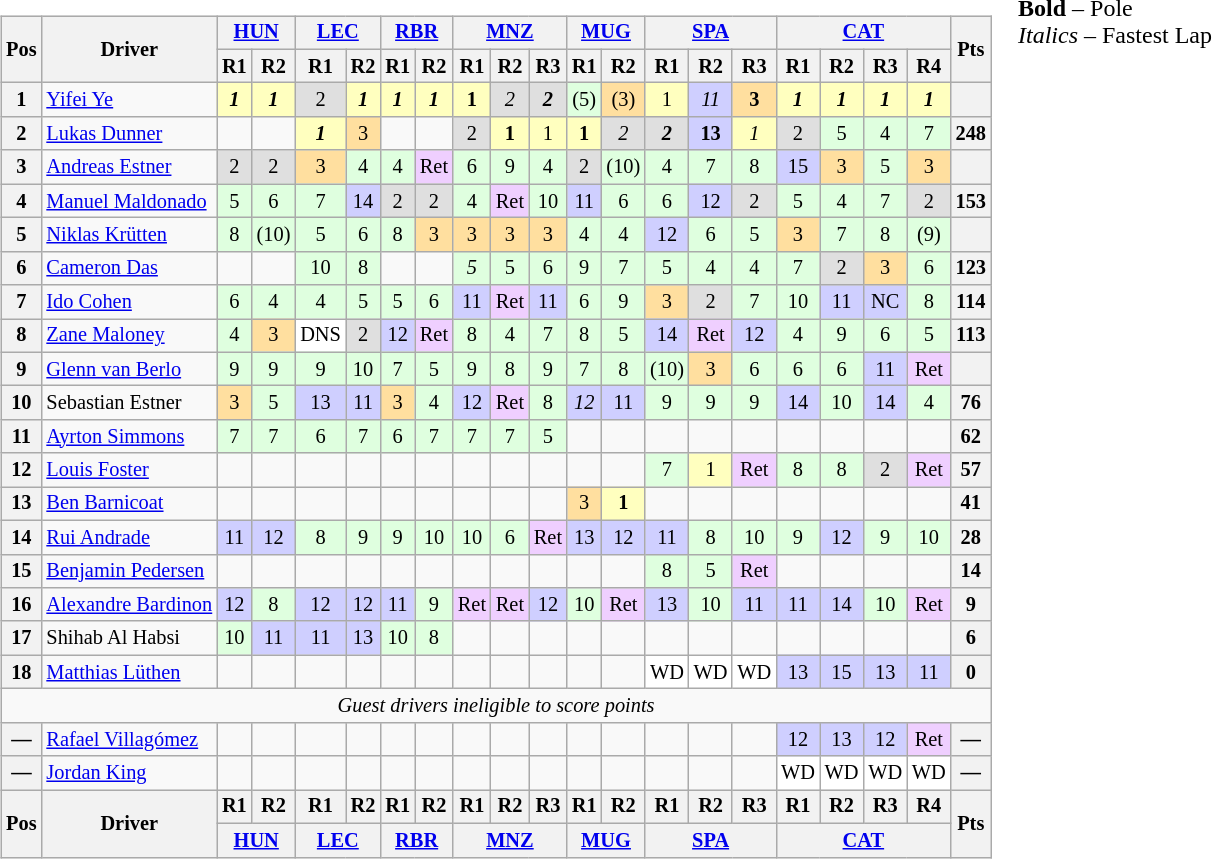<table>
<tr>
<td><br><table class="wikitable" style="font-size: 85%; text-align:center">
<tr>
<th rowspan="2" valign="middle">Pos</th>
<th rowspan="2" valign="middle">Driver</th>
<th colspan=2><a href='#'>HUN</a><br></th>
<th colspan=2><a href='#'>LEC</a><br></th>
<th colspan=2><a href='#'>RBR</a><br></th>
<th colspan=3><a href='#'>MNZ</a><br></th>
<th colspan=2><a href='#'>MUG</a><br></th>
<th colspan=3><a href='#'>SPA</a><br></th>
<th colspan=4><a href='#'>CAT</a><br></th>
<th rowspan="2" valign="middle">Pts</th>
</tr>
<tr>
<th>R1</th>
<th>R2</th>
<th>R1</th>
<th>R2</th>
<th>R1</th>
<th>R2</th>
<th>R1</th>
<th>R2</th>
<th>R3</th>
<th>R1</th>
<th>R2</th>
<th>R1</th>
<th>R2</th>
<th>R3</th>
<th>R1</th>
<th>R2</th>
<th>R3</th>
<th>R4</th>
</tr>
<tr>
<th>1</th>
<td align=left> <a href='#'>Yifei Ye</a></td>
<td style="background:#FFFFBF;"><strong><em>1</em></strong></td>
<td style="background:#FFFFBF;"><strong><em>1</em></strong></td>
<td style="background:#DFDFDF;">2</td>
<td style="background:#FFFFBF;"><strong><em>1</em></strong></td>
<td style="background:#FFFFBF;"><strong><em>1</em></strong></td>
<td style="background:#FFFFBF;"><strong><em>1</em></strong></td>
<td style="background:#FFFFBF;"><strong>1</strong></td>
<td style="background:#DFDFDF;"><em>2</em></td>
<td style="background:#DFDFDF;"><strong><em>2</em></strong></td>
<td style="background:#DFFFDF;">(5)</td>
<td style="background:#FFDF9F;">(3)</td>
<td style="background:#FFFFBF;">1</td>
<td style="background:#cfcfff;"><em>11</em></td>
<td style="background:#FFDF9F;"><strong>3</strong></td>
<td style="background:#FFFFBF;"><strong><em>1</em></strong></td>
<td style="background:#FFFFBF;"><strong><em>1</em></strong></td>
<td style="background:#FFFFBF;"><strong><em>1</em></strong></td>
<td style="background:#FFFFBF;"><strong><em>1</em></strong></td>
<th></th>
</tr>
<tr>
<th>2</th>
<td align=left> <a href='#'>Lukas Dunner</a></td>
<td></td>
<td></td>
<td style="background:#FFFFBF;"><strong><em>1</em></strong></td>
<td style="background:#FFDF9F;">3</td>
<td></td>
<td></td>
<td style="background:#DFDFDF;">2</td>
<td style="background:#FFFFBF;"><strong>1</strong></td>
<td style="background:#FFFFBF;">1</td>
<td style="background:#FFFFBF;"><strong>1</strong></td>
<td style="background:#DFDFDF;"><em>2</em></td>
<td style="background:#DFDFDF;"><strong><em>2</em></strong></td>
<td style="background:#cfcfff;"><strong>13</strong></td>
<td style="background:#FFFFBF;"><em>1</em></td>
<td style="background:#DFDFDF;">2</td>
<td style="background:#DFFFDF;">5</td>
<td style="background:#DFFFDF;">4</td>
<td style="background:#DFFFDF;">7</td>
<th>248</th>
</tr>
<tr>
<th>3</th>
<td align="left"> <a href='#'>Andreas Estner</a></td>
<td style="background:#DFDFDF;">2</td>
<td style="background:#DFDFDF;">2</td>
<td style="background:#FFDF9F;">3</td>
<td style="background:#DFFFDF;">4</td>
<td style="background:#DFFFDF;">4</td>
<td style="background:#EFCFFF;">Ret</td>
<td style="background:#DFFFDF;">6</td>
<td style="background:#DFFFDF;">9</td>
<td style="background:#DFFFDF;">4</td>
<td style="background:#DFDFDF;">2</td>
<td style="background:#DFFFDF;">(10)</td>
<td style="background:#DFFFDF;">4</td>
<td style="background:#DFFFDF;">7</td>
<td style="background:#DFFFDF;">8</td>
<td style="background:#cfcfff;">15</td>
<td style="background:#FFDF9F;">3</td>
<td style="background:#DFFFDF;">5</td>
<td style="background:#FFDF9F;">3</td>
<th></th>
</tr>
<tr>
<th>4</th>
<td align="left"> <a href='#'>Manuel Maldonado</a></td>
<td style="background:#DFFFDF;">5</td>
<td style="background:#DFFFDF;">6</td>
<td style="background:#DFFFDF;">7</td>
<td style="background:#cfcfff;">14</td>
<td style="background:#DFDFDF;">2</td>
<td style="background:#DFDFDF;">2</td>
<td style="background:#DFFFDF;">4</td>
<td style="background:#EFCFFF;">Ret</td>
<td style="background:#DFFFDF;">10</td>
<td style="background:#cfcfff;">11</td>
<td style="background:#DFFFDF;">6</td>
<td style="background:#DFFFDF;">6</td>
<td style="background:#cfcfff;">12</td>
<td style="background:#DFDFDF;">2</td>
<td style="background:#DFFFDF;">5</td>
<td style="background:#DFFFDF;">4</td>
<td style="background:#DFFFDF;">7</td>
<td style="background:#DFDFDF;">2</td>
<th>153</th>
</tr>
<tr>
<th>5</th>
<td align="left"> <a href='#'>Niklas Krütten</a></td>
<td style="background:#DFFFDF;">8</td>
<td style="background:#DFFFDF;">(10)</td>
<td style="background:#DFFFDF;">5</td>
<td style="background:#DFFFDF;">6</td>
<td style="background:#DFFFDF;">8</td>
<td style="background:#FFDF9F;">3</td>
<td style="background:#FFDF9F;">3</td>
<td style="background:#FFDF9F;">3</td>
<td style="background:#FFDF9F;">3</td>
<td style="background:#DFFFDF;">4</td>
<td style="background:#DFFFDF;">4</td>
<td style="background:#cfcfff;">12</td>
<td style="background:#DFFFDF;">6</td>
<td style="background:#DFFFDF;">5</td>
<td style="background:#FFDF9F;">3</td>
<td style="background:#DFFFDF;">7</td>
<td style="background:#DFFFDF;">8</td>
<td style="background:#DFFFDF;">(9)</td>
<th></th>
</tr>
<tr>
<th>6</th>
<td align=left> <a href='#'>Cameron Das</a></td>
<td></td>
<td></td>
<td style="background:#DFFFDF;">10</td>
<td style="background:#DFFFDF;">8</td>
<td></td>
<td></td>
<td style="background:#DFFFDF;"><em>5</em></td>
<td style="background:#DFFFDF;">5</td>
<td style="background:#DFFFDF;">6</td>
<td style="background:#DFFFDF;">9</td>
<td style="background:#DFFFDF;">7</td>
<td style="background:#DFFFDF;">5</td>
<td style="background:#DFFFDF;">4</td>
<td style="background:#DFFFDF;">4</td>
<td style="background:#DFFFDF;">7</td>
<td style="background:#DFDFDF;">2</td>
<td style="background:#FFDF9F;">3</td>
<td style="background:#DFFFDF;">6</td>
<th>123</th>
</tr>
<tr>
<th>7</th>
<td align="left"> <a href='#'>Ido Cohen</a></td>
<td style="background:#DFFFDF;">6</td>
<td style="background:#DFFFDF;">4</td>
<td style="background:#DFFFDF;">4</td>
<td style="background:#DFFFDF;">5</td>
<td style="background:#DFFFDF;">5</td>
<td style="background:#DFFFDF;">6</td>
<td style="background:#cfcfff;">11</td>
<td style="background:#EFCFFF;">Ret</td>
<td style="background:#cfcfff;">11</td>
<td style="background:#DFFFDF;">6</td>
<td style="background:#DFFFDF;">9</td>
<td style="background:#FFDF9F;">3</td>
<td style="background:#DFDFDF;">2</td>
<td style="background:#DFFFDF;">7</td>
<td style="background:#DFFFDF;">10</td>
<td style="background:#cfcfff;">11</td>
<td style="background:#cfcfff;">NC</td>
<td style="background:#DFFFDF;">8</td>
<th>114</th>
</tr>
<tr>
<th>8</th>
<td align=left> <a href='#'>Zane Maloney</a></td>
<td style="background:#DFFFDF;">4</td>
<td style="background:#FFDF9F;">3</td>
<td style="background:#FFFFFF;">DNS</td>
<td style="background:#DFDFDF;">2</td>
<td style="background:#cfcfff;">12</td>
<td style="background:#EFCFFF;">Ret</td>
<td style="background:#DFFFDF;">8</td>
<td style="background:#DFFFDF;">4</td>
<td style="background:#DFFFDF;">7</td>
<td style="background:#DFFFDF;">8</td>
<td style="background:#DFFFDF;">5</td>
<td style="background:#cfcfff;">14</td>
<td style="background:#EFCFFF;">Ret</td>
<td style="background:#cfcfff;">12</td>
<td style="background:#DFFFDF;">4</td>
<td style="background:#DFFFDF;">9</td>
<td style="background:#DFFFDF;">6</td>
<td style="background:#DFFFDF;">5</td>
<th>113</th>
</tr>
<tr>
<th>9</th>
<td align=left> <a href='#'>Glenn van Berlo</a></td>
<td style="background:#DFFFDF;">9</td>
<td style="background:#DFFFDF;">9</td>
<td style="background:#DFFFDF;">9</td>
<td style="background:#DFFFDF;">10</td>
<td style="background:#DFFFDF;">7</td>
<td style="background:#DFFFDF;">5</td>
<td style="background:#DFFFDF;">9</td>
<td style="background:#DFFFDF;">8</td>
<td style="background:#DFFFDF;">9</td>
<td style="background:#DFFFDF;">7</td>
<td style="background:#DFFFDF;">8</td>
<td style="background:#DFFFDF;">(10)</td>
<td style="background:#FFDF9F;">3</td>
<td style="background:#DFFFDF;">6</td>
<td style="background:#DFFFDF;">6</td>
<td style="background:#DFFFDF;">6</td>
<td style="background:#cfcfff;">11</td>
<td style="background:#EFCFFF;">Ret</td>
<th></th>
</tr>
<tr>
<th>10</th>
<td align=left> Sebastian Estner</td>
<td style="background:#FFDF9F;">3</td>
<td style="background:#DFFFDF;">5</td>
<td style="background:#cfcfff;">13</td>
<td style="background:#cfcfff;">11</td>
<td style="background:#FFDF9F;">3</td>
<td style="background:#DFFFDF;">4</td>
<td style="background:#cfcfff;">12</td>
<td style="background:#EFCFFF;">Ret</td>
<td style="background:#DFFFDF;">8</td>
<td style="background:#cfcfff;"><em>12</em></td>
<td style="background:#cfcfff;">11</td>
<td style="background:#DFFFDF;">9</td>
<td style="background:#DFFFDF;">9</td>
<td style="background:#DFFFDF;">9</td>
<td style="background:#cfcfff;">14</td>
<td style="background:#DFFFDF;">10</td>
<td style="background:#cfcfff;">14</td>
<td style="background:#DFFFDF;">4</td>
<th>76</th>
</tr>
<tr>
<th>11</th>
<td align=left> <a href='#'>Ayrton Simmons</a></td>
<td style="background:#DFFFDF;">7</td>
<td style="background:#DFFFDF;">7</td>
<td style="background:#DFFFDF;">6</td>
<td style="background:#DFFFDF;">7</td>
<td style="background:#DFFFDF;">6</td>
<td style="background:#DFFFDF;">7</td>
<td style="background:#DFFFDF;">7</td>
<td style="background:#DFFFDF;">7</td>
<td style="background:#DFFFDF;">5</td>
<td></td>
<td></td>
<td></td>
<td></td>
<td></td>
<td></td>
<td></td>
<td></td>
<td></td>
<th>62</th>
</tr>
<tr>
<th>12</th>
<td align=left> <a href='#'>Louis Foster</a></td>
<td></td>
<td></td>
<td></td>
<td></td>
<td></td>
<td></td>
<td></td>
<td></td>
<td></td>
<td></td>
<td></td>
<td style="background:#DFFFDF;">7</td>
<td style="background:#FFFFBF;">1</td>
<td style="background:#EFCFFF;">Ret</td>
<td style="background:#DFFFDF;">8</td>
<td style="background:#DFFFDF;">8</td>
<td style="background:#DFDFDF;">2</td>
<td style="background:#EFCFFF;">Ret</td>
<th>57</th>
</tr>
<tr>
<th>13</th>
<td align=left> <a href='#'>Ben Barnicoat</a></td>
<td></td>
<td></td>
<td></td>
<td></td>
<td></td>
<td></td>
<td></td>
<td></td>
<td></td>
<td style="background:#FFDF9F;">3</td>
<td style="background:#FFFFBF;"><strong>1</strong></td>
<td></td>
<td></td>
<td></td>
<td></td>
<td></td>
<td></td>
<td></td>
<th>41</th>
</tr>
<tr>
<th>14</th>
<td align=left> <a href='#'>Rui Andrade</a></td>
<td style="background:#cfcfff;">11</td>
<td style="background:#cfcfff;">12</td>
<td style="background:#DFFFDF;">8</td>
<td style="background:#DFFFDF;">9</td>
<td style="background:#DFFFDF;">9</td>
<td style="background:#DFFFDF;">10</td>
<td style="background:#DFFFDF;">10</td>
<td style="background:#DFFFDF;">6</td>
<td style="background:#EFCFFF;">Ret</td>
<td style="background:#cfcfff;">13</td>
<td style="background:#cfcfff;">12</td>
<td style="background:#cfcfff;">11</td>
<td style="background:#DFFFDF;">8</td>
<td style="background:#DFFFDF;">10</td>
<td style="background:#DFFFDF;">9</td>
<td style="background:#cfcfff;">12</td>
<td style="background:#DFFFDF;">9</td>
<td style="background:#DFFFDF;">10</td>
<th>28</th>
</tr>
<tr>
<th>15</th>
<td align=left nowrap> <a href='#'>Benjamin Pedersen</a></td>
<td></td>
<td></td>
<td></td>
<td></td>
<td></td>
<td></td>
<td></td>
<td></td>
<td></td>
<td></td>
<td></td>
<td style="background:#DFFFDF;">8</td>
<td style="background:#DFFFDF;">5</td>
<td style="background:#EFCFFF;">Ret</td>
<td></td>
<td></td>
<td></td>
<td></td>
<th>14</th>
</tr>
<tr>
<th>16</th>
<td align=left nowrap> <a href='#'>Alexandre Bardinon</a></td>
<td style="background:#cfcfff;">12</td>
<td style="background:#DFFFDF;">8</td>
<td style="background:#cfcfff;">12</td>
<td style="background:#cfcfff;">12</td>
<td style="background:#cfcfff;">11</td>
<td style="background:#DFFFDF;">9</td>
<td style="background:#EFCFFF;">Ret</td>
<td style="background:#EFCFFF;">Ret</td>
<td style="background:#cfcfff;">12</td>
<td style="background:#DFFFDF;">10</td>
<td style="background:#EFCFFF;">Ret</td>
<td style="background:#cfcfff;">13</td>
<td style="background:#DFFFDF;">10</td>
<td style="background:#cfcfff;">11</td>
<td style="background:#cfcfff;">11</td>
<td style="background:#cfcfff;">14</td>
<td style="background:#DFFFDF;">10</td>
<td style="background:#EFCFFF;">Ret</td>
<th>9</th>
</tr>
<tr>
<th>17</th>
<td align=left> Shihab Al Habsi</td>
<td style="background:#DFFFDF;">10</td>
<td style="background:#cfcfff;">11</td>
<td style="background:#cfcfff;">11</td>
<td style="background:#cfcfff;">13</td>
<td style="background:#DFFFDF;">10</td>
<td style="background:#DFFFDF;">8</td>
<td></td>
<td></td>
<td></td>
<td></td>
<td></td>
<td></td>
<td></td>
<td></td>
<td></td>
<td></td>
<td></td>
<td></td>
<th>6</th>
</tr>
<tr>
<th>18</th>
<td align=left> <a href='#'>Matthias Lüthen</a></td>
<td></td>
<td></td>
<td></td>
<td></td>
<td></td>
<td></td>
<td></td>
<td></td>
<td></td>
<td></td>
<td></td>
<td style="background:#FFFFFF;">WD</td>
<td style="background:#FFFFFF;">WD</td>
<td style="background:#FFFFFF;">WD</td>
<td style="background:#cfcfff;">13</td>
<td style="background:#cfcfff;">15</td>
<td style="background:#cfcfff;">13</td>
<td style="background:#cfcfff;">11</td>
<th>0</th>
</tr>
<tr>
<td colspan=21><em>Guest drivers ineligible to score points</em></td>
</tr>
<tr>
<th>—</th>
<td align="left"> <a href='#'>Rafael Villagómez</a></td>
<td></td>
<td></td>
<td></td>
<td></td>
<td></td>
<td></td>
<td></td>
<td></td>
<td></td>
<td></td>
<td></td>
<td></td>
<td></td>
<td></td>
<td style="background:#cfcfff;">12</td>
<td style="background:#cfcfff;">13</td>
<td style="background:#cfcfff;">12</td>
<td style="background:#EFCFFF;">Ret</td>
<th>—</th>
</tr>
<tr>
<th>—</th>
<td align="left"> <a href='#'>Jordan King</a></td>
<td></td>
<td></td>
<td></td>
<td></td>
<td></td>
<td></td>
<td></td>
<td></td>
<td></td>
<td></td>
<td></td>
<td></td>
<td></td>
<td></td>
<td style="background:#FFFFFF;">WD</td>
<td style="background:#FFFFFF;">WD</td>
<td style="background:#FFFFFF;">WD</td>
<td style="background:#FFFFFF;">WD</td>
<th>—</th>
</tr>
<tr>
<th rowspan="2">Pos</th>
<th rowspan="2">Driver</th>
<th>R1</th>
<th>R2</th>
<th>R1</th>
<th>R2</th>
<th>R1</th>
<th>R2</th>
<th>R1</th>
<th>R2</th>
<th>R3</th>
<th>R1</th>
<th>R2</th>
<th>R1</th>
<th>R2</th>
<th>R3</th>
<th>R1</th>
<th>R2</th>
<th>R3</th>
<th>R4</th>
<th rowspan="2">Pts</th>
</tr>
<tr>
<th colspan="2"><a href='#'>HUN</a><br></th>
<th colspan="2"><a href='#'>LEC</a><br></th>
<th colspan="2"><a href='#'>RBR</a><br></th>
<th colspan="3"><a href='#'>MNZ</a><br></th>
<th colspan="2"><a href='#'>MUG</a><br></th>
<th colspan="3"><a href='#'>SPA</a><br></th>
<th colspan="4"><a href='#'>CAT</a><br></th>
</tr>
</table>
</td>
<td valign=top><br><span><strong>Bold</strong> – Pole</span><br><span><em>Italics</em> – Fastest Lap</span></td>
</tr>
</table>
